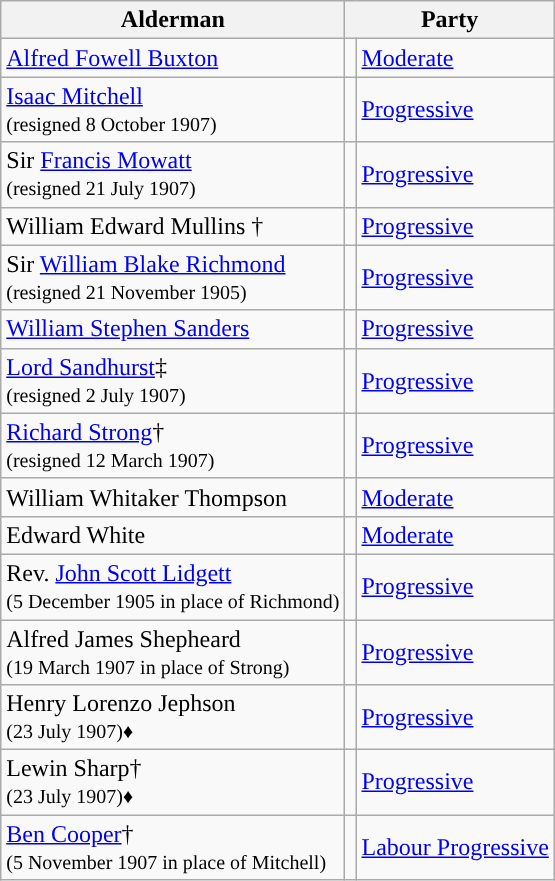<table class="wikitable">
<tr>
<th>Alderman</th>
<th colspan=2!>Party</th>
</tr>
<tr>
<td><a href='#'>Alfred Fowell Buxton</a></td>
<td style="background-color: "></td>
<td><a href='#'>Moderate</a></td>
</tr>
<tr>
<td><a href='#'>Isaac Mitchell</a><small><br>(resigned 8 October 1907)</small></td>
<td style="background-color: "></td>
<td><a href='#'>Progressive</a></td>
</tr>
<tr>
<td>Sir <a href='#'>Francis Mowatt</a><small><br>(resigned 21 July 1907)</small></td>
<td style="background-color: "></td>
<td><a href='#'>Progressive</a></td>
</tr>
<tr>
<td>William Edward Mullins †</td>
<td style="background-color: "></td>
<td><a href='#'>Progressive</a></td>
</tr>
<tr>
<td>Sir <a href='#'>William Blake Richmond</a><small><br>(resigned 21 November 1905)</small></td>
<td style="background-color: "></td>
<td><a href='#'>Progressive</a></td>
</tr>
<tr>
<td><a href='#'>William Stephen Sanders</a></td>
<td style="background-color: "></td>
<td><a href='#'>Progressive</a></td>
</tr>
<tr>
<td><a href='#'>Lord Sandhurst</a>‡<small><br>(resigned 2 July 1907)</small></td>
<td style="background-color: "></td>
<td><a href='#'>Progressive</a></td>
</tr>
<tr>
<td><a href='#'>Richard Strong</a>†<small><br>(resigned 12 March 1907)</small></td>
<td style="background-color: "></td>
<td><a href='#'>Progressive</a></td>
</tr>
<tr>
<td>William Whitaker Thompson</td>
<td style="background-color: "></td>
<td><a href='#'>Moderate</a></td>
</tr>
<tr>
<td>Edward White</td>
<td style="background-color: "></td>
<td><a href='#'>Moderate</a></td>
</tr>
<tr>
<td>Rev. <a href='#'>John Scott Lidgett</a><small><br>(5 December 1905 in place of Richmond)</small></td>
<td style="background-color: "></td>
<td><a href='#'>Progressive</a></td>
</tr>
<tr>
<td>Alfred James Shepheard<small><br>(19 March 1907 in place of Strong)</small></td>
<td style="background-color: "></td>
<td><a href='#'>Progressive</a></td>
</tr>
<tr>
<td>Henry Lorenzo Jephson<small><br>(23 July 1907)♦</small></td>
<td style="background-color: "></td>
<td><a href='#'>Progressive</a></td>
</tr>
<tr>
<td>Lewin Sharp†<small><br>(23 July 1907)♦</small></td>
<td style="background-color: "></td>
<td><a href='#'>Progressive</a></td>
</tr>
<tr>
<td><a href='#'>Ben Cooper</a>†<small><br>(5 November 1907 in place of Mitchell)</small></td>
<td style="background-color: "></td>
<td><a href='#'>Labour Progressive</a></td>
</tr>
</table>
